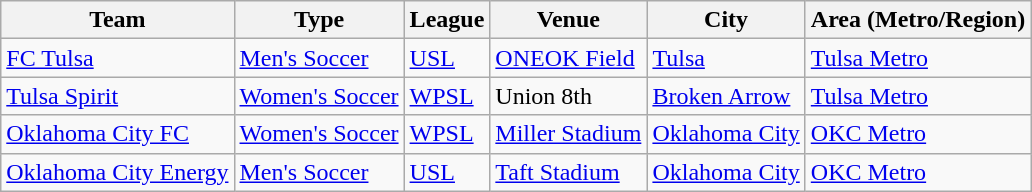<table class="wikitable">
<tr ">
<th>Team</th>
<th>Type</th>
<th>League</th>
<th>Venue</th>
<th>City</th>
<th>Area (Metro/Region)</th>
</tr>
<tr>
<td><a href='#'>FC Tulsa</a></td>
<td><a href='#'>Men's Soccer</a></td>
<td><a href='#'>USL</a></td>
<td><a href='#'>ONEOK Field</a></td>
<td><a href='#'>Tulsa</a></td>
<td><a href='#'>Tulsa Metro</a></td>
</tr>
<tr>
<td><a href='#'>Tulsa Spirit</a></td>
<td><a href='#'>Women's Soccer</a></td>
<td><a href='#'>WPSL</a></td>
<td>Union 8th</td>
<td><a href='#'>Broken Arrow</a></td>
<td><a href='#'>Tulsa Metro</a></td>
</tr>
<tr>
<td><a href='#'>Oklahoma City FC</a></td>
<td><a href='#'>Women's Soccer</a></td>
<td><a href='#'>WPSL</a></td>
<td><a href='#'>Miller Stadium</a></td>
<td><a href='#'>Oklahoma City</a></td>
<td><a href='#'>OKC Metro</a></td>
</tr>
<tr>
<td><a href='#'>Oklahoma City Energy</a></td>
<td><a href='#'>Men's Soccer</a></td>
<td><a href='#'>USL</a></td>
<td><a href='#'>Taft Stadium</a></td>
<td><a href='#'>Oklahoma City</a></td>
<td><a href='#'>OKC Metro</a></td>
</tr>
</table>
